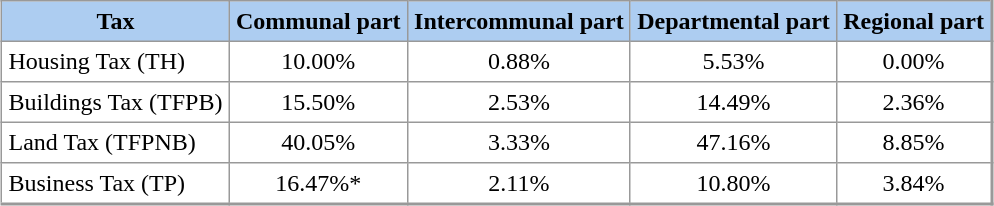<table align="center" rules="all" cellspacing="0" cellpadding="4" style="border: 1px solid #999; border-right: 2px solid #999; border-bottom:2px solid #999; background: #FFFFFF">
<tr style="background: #adcdf1">
<th>Tax</th>
<th>Communal part</th>
<th>Intercommunal part</th>
<th>Departmental part</th>
<th>Regional part</th>
</tr>
<tr>
<td>Housing Tax (TH)</td>
<td align=center>10.00%</td>
<td align=center>0.88%</td>
<td align=center>5.53%</td>
<td align=center>0.00%</td>
</tr>
<tr>
<td>Buildings Tax (TFPB)</td>
<td align=center>15.50%</td>
<td align=center>2.53%</td>
<td align=center>14.49%</td>
<td align=center>2.36%</td>
</tr>
<tr>
<td>Land Tax (TFPNB)</td>
<td align=center>40.05%</td>
<td align=center>3.33%</td>
<td align=center>47.16%</td>
<td align=center>8.85%</td>
</tr>
<tr>
<td>Business Tax (TP)</td>
<td align=center>16.47%*</td>
<td align=center>2.11%</td>
<td align=center>10.80%</td>
<td align=center>3.84%</td>
</tr>
</table>
